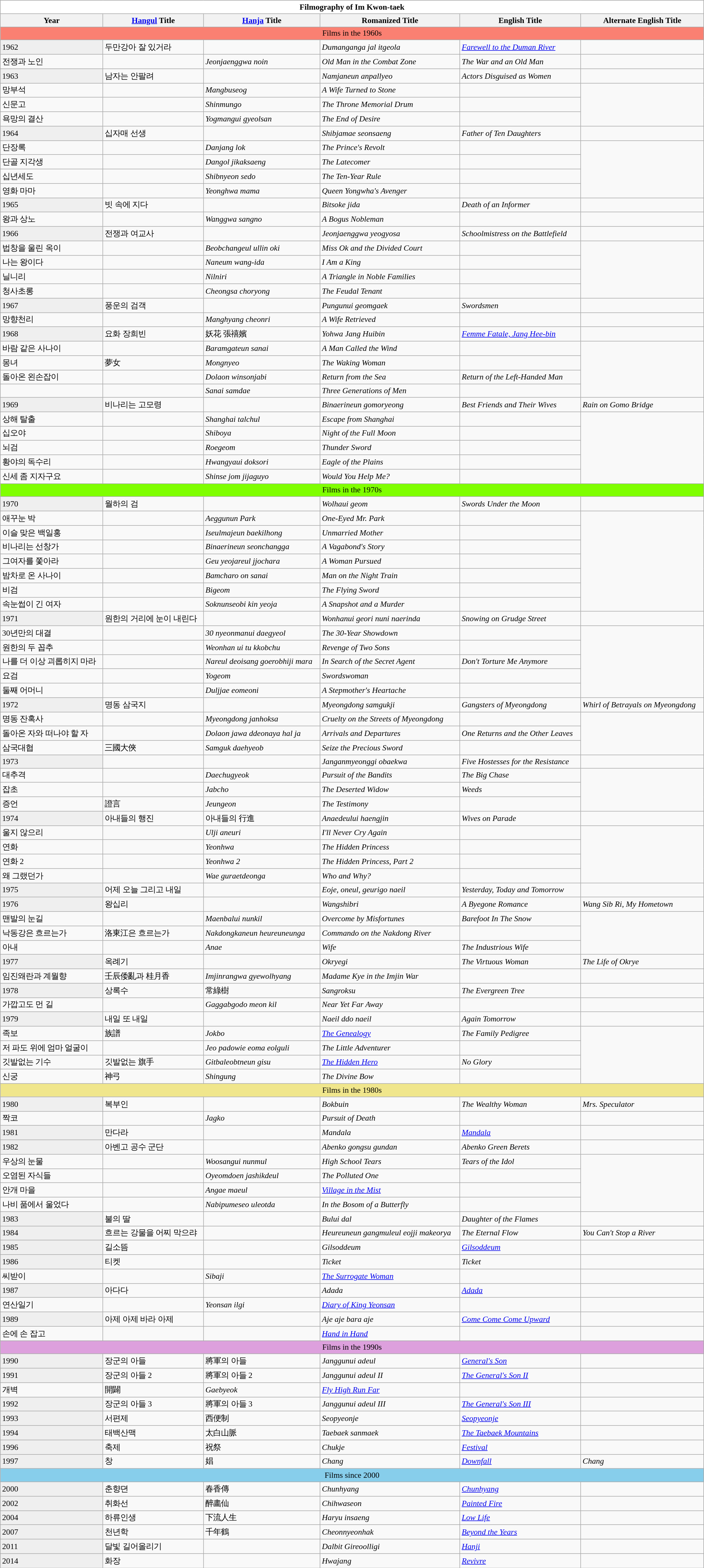<table class="wikitable collapsible collapsed" style="clear:none; font-size:90%; padding:0 auto; width:100%; margin:auto">
<tr>
<th colspan=6 align="center" style="background:#FFFFFF">Filmography of Im Kwon-taek</th>
</tr>
<tr>
<th>Year</th>
<th><a href='#'>Hangul</a> Title</th>
<th><a href='#'>Hanja</a> Title</th>
<th>Romanized Title</th>
<th>English Title</th>
<th>Alternate English Title</th>
</tr>
<tr>
<td colspan=6 align="center" style="background:#FA8072">Films in the 1960s</td>
</tr>
<tr>
<td rowspan=1 style=background:#efefef; rowspan=2>1962</td>
<td>두만강아 잘 있거라</td>
<td></td>
<td><em>Dumanganga jal itgeola</em></td>
<td><em><a href='#'>Farewell to the Duman River</a></em></td>
<td></td>
</tr>
<tr>
<td>전쟁과 노인</td>
<td></td>
<td><em>Jeonjaenggwa noin</em></td>
<td><em>Old Man in the Combat Zone</em></td>
<td><em>The War and an Old Man</em></td>
</tr>
<tr>
<td rowspan=1 style=background:#efefef; rowspan=4>1963</td>
<td>남자는 안팔려</td>
<td></td>
<td><em>Namjaneun anpallyeo</em></td>
<td><em>Actors Disguised as Women</em></td>
<td></td>
</tr>
<tr>
<td>망부석</td>
<td></td>
<td><em>Mangbuseog</em></td>
<td><em>A Wife Turned to Stone</em></td>
<td></td>
</tr>
<tr>
<td>신문고</td>
<td></td>
<td><em>Shinmungo</em></td>
<td><em>The Throne Memorial Drum</em></td>
<td></td>
</tr>
<tr>
<td>욕망의 결산</td>
<td></td>
<td><em>Yogmangui gyeolsan</em></td>
<td><em>The End of Desire</em></td>
<td></td>
</tr>
<tr>
<td rowspan=1 style=background:#efefef; rowspan=5>1964</td>
<td>십자매 선생</td>
<td></td>
<td><em>Shibjamae seonsaeng</em></td>
<td><em>Father of Ten Daughters</em></td>
<td></td>
</tr>
<tr>
<td>단장록</td>
<td></td>
<td><em>Danjang lok</em></td>
<td><em>The Prince's Revolt</em></td>
<td></td>
</tr>
<tr>
<td>단골 지각생</td>
<td></td>
<td><em>Dangol jikaksaeng</em></td>
<td><em>The Latecomer</em></td>
<td></td>
</tr>
<tr>
<td>십년세도</td>
<td></td>
<td><em>Shibnyeon sedo</em></td>
<td><em>The Ten-Year Rule</em></td>
<td></td>
</tr>
<tr>
<td>영화 마마</td>
<td></td>
<td><em>Yeonghwa mama</em></td>
<td><em>Queen Yongwha's Avenger</em></td>
<td></td>
</tr>
<tr>
<td rowspan=1 style=background:#efefef; rowspan=2>1965</td>
<td>빗 속에 지다</td>
<td></td>
<td><em>Bitsoke jida</em></td>
<td><em>Death of an Informer</em></td>
<td></td>
</tr>
<tr>
<td>왕과 상노</td>
<td></td>
<td><em>Wanggwa sangno</em></td>
<td><em>A Bogus Nobleman</em></td>
<td></td>
</tr>
<tr>
<td rowspan=1 style=background:#efefef; rowspan=5>1966</td>
<td>전쟁과 여교사</td>
<td></td>
<td><em>Jeonjaenggwa yeogyosa</em></td>
<td><em>Schoolmistress on the Battlefield</em></td>
<td></td>
</tr>
<tr>
<td>법창을 울린 옥이</td>
<td></td>
<td><em>Beobchangeul ullin oki</em></td>
<td><em>Miss Ok and the Divided Court</em></td>
<td></td>
</tr>
<tr>
<td>나는 왕이다</td>
<td></td>
<td><em>Naneum wang-ida</em></td>
<td><em>I Am a King</em></td>
<td></td>
</tr>
<tr>
<td>닐니리</td>
<td></td>
<td><em>Nilniri</em></td>
<td><em>A Triangle in Noble Families</em></td>
<td></td>
</tr>
<tr>
<td>청사초롱</td>
<td></td>
<td><em>Cheongsa choryong</em></td>
<td><em>The Feudal Tenant</em></td>
<td></td>
</tr>
<tr>
<td rowspan=1 style=background:#efefef; rowspan=2>1967</td>
<td>풍운의 검객</td>
<td></td>
<td><em>Pungunui geomgaek</em></td>
<td><em>Swordsmen</em></td>
<td></td>
</tr>
<tr>
<td>망향천리</td>
<td></td>
<td><em>Manghyang cheonri</em></td>
<td><em>A Wife Retrieved</em></td>
<td></td>
</tr>
<tr>
<td rowspan=1 style=background:#efefef; rowspan=5>1968</td>
<td>요화 장희빈</td>
<td>妖花 張禧嬪</td>
<td><em>Yohwa Jang Huibin</em></td>
<td><em><a href='#'>Femme Fatale, Jang Hee-bin</a></em></td>
<td></td>
</tr>
<tr>
<td>바람 같은 사나이</td>
<td></td>
<td><em>Baramgateun sanai</em></td>
<td><em>A Man Called the Wind</em></td>
<td></td>
</tr>
<tr>
<td>몽녀</td>
<td>夢女</td>
<td><em>Mongnyeo</em></td>
<td><em>The Waking Woman</em></td>
<td></td>
</tr>
<tr>
<td>돌아온 왼손잡이</td>
<td></td>
<td><em>Dolaon winsonjabi</em></td>
<td><em>Return from the Sea</em></td>
<td><em>Return of the Left-Handed Man</em></td>
</tr>
<tr>
<td></td>
<td></td>
<td><em>Sanai samdae</em></td>
<td><em>Three Generations of Men</em></td>
<td></td>
</tr>
<tr>
<td rowspan=1 style=background:#efefef; rowspan=6>1969</td>
<td>비나리는 고모령</td>
<td></td>
<td><em>Binaerineun gomoryeong</em></td>
<td><em>Best Friends and Their Wives</em></td>
<td><em>Rain on Gomo Bridge</em></td>
</tr>
<tr>
<td>상해 탈출</td>
<td></td>
<td><em>Shanghai talchul</em></td>
<td><em>Escape from Shanghai</em></td>
<td></td>
</tr>
<tr>
<td>십오야</td>
<td></td>
<td><em>Shiboya</em></td>
<td><em>Night of the Full Moon</em></td>
<td></td>
</tr>
<tr>
<td>뇌검</td>
<td></td>
<td><em>Roegeom</em></td>
<td><em>Thunder Sword</em></td>
<td></td>
</tr>
<tr>
<td>황야의 독수리</td>
<td></td>
<td><em>Hwangyaui doksori</em></td>
<td><em>Eagle of the Plains</em></td>
<td></td>
</tr>
<tr>
<td>신세 좀 지자구요</td>
<td></td>
<td><em>Shinse jom jijaguyo</em></td>
<td><em>Would You Help Me?</em></td>
<td></td>
</tr>
<tr>
<td colspan=6 align="center" style="background:#7FFF00">Films in the 1970s</td>
</tr>
<tr>
<td rowspan=1 style=background:#efefef; rowspan=8>1970</td>
<td>월하의 검</td>
<td></td>
<td><em>Wolhaui geom</em></td>
<td><em>Swords Under the Moon</em></td>
<td></td>
</tr>
<tr>
<td>애꾸눈 박</td>
<td></td>
<td><em>Aeggunun Park</em></td>
<td><em>One-Eyed Mr. Park</em></td>
<td></td>
</tr>
<tr>
<td>이슬 맞은 백일홍</td>
<td></td>
<td><em>Iseulmajeun baekilhong</em></td>
<td><em>Unmarried Mother</em></td>
<td></td>
</tr>
<tr>
<td>비나리는 선창가</td>
<td></td>
<td><em>Binaerineun seonchangga</em></td>
<td><em>A Vagabond's Story</em></td>
<td></td>
</tr>
<tr>
<td>그여자를 쫓아라</td>
<td></td>
<td><em>Geu yeojareul jjochara</em></td>
<td><em>A Woman Pursued</em></td>
<td></td>
</tr>
<tr>
<td>밤차로 온 사나이</td>
<td></td>
<td><em>Bamcharo on sanai</em></td>
<td><em>Man on the Night Train</em></td>
<td></td>
</tr>
<tr>
<td>비검</td>
<td></td>
<td><em>Bigeom</em></td>
<td><em>The Flying Sword</em></td>
<td></td>
</tr>
<tr>
<td>속눈썹이 긴 여자</td>
<td></td>
<td><em>Soknunseobi kin yeoja</em></td>
<td><em>A Snapshot and a Murder</em></td>
<td></td>
</tr>
<tr>
<td rowspan=1 style=background:#efefef; rowspan=6>1971</td>
<td>원한의 거리에 눈이 내린다</td>
<td></td>
<td><em>Wonhanui geori nuni naerinda</em></td>
<td><em>Snowing on Grudge Street</em></td>
<td></td>
</tr>
<tr>
<td>30년만의 대결</td>
<td></td>
<td><em>30 nyeonmanui daegyeol</em></td>
<td><em>The 30-Year Showdown</em></td>
<td></td>
</tr>
<tr>
<td>원한의 두 꼽추</td>
<td></td>
<td><em>Weonhan ui tu kkobchu</em></td>
<td><em>Revenge of Two Sons</em></td>
<td></td>
</tr>
<tr>
<td>나를 더 이상 괴롭히지 마라</td>
<td></td>
<td><em>Nareul deoisang goerobhiji mara</em></td>
<td><em>In Search of the Secret Agent</em></td>
<td><em>Don't Torture Me Anymore</em></td>
</tr>
<tr>
<td>요검</td>
<td></td>
<td><em>Yogeom</em></td>
<td><em>Swordswoman</em></td>
<td></td>
</tr>
<tr>
<td>둘째 어머니</td>
<td></td>
<td><em>Duljjae eomeoni</em></td>
<td><em>A Stepmother's Heartache</em></td>
<td></td>
</tr>
<tr>
<td rowspan=1 style=background:#efefef; rowspan=4>1972</td>
<td>명동 삼국지</td>
<td></td>
<td><em>Myeongdong samgukji</em></td>
<td><em>Gangsters of Myeongdong</em></td>
<td><em>Whirl of Betrayals on Myeongdong</em></td>
</tr>
<tr>
<td>명동 잔혹사</td>
<td></td>
<td><em>Myeongdong janhoksa</em></td>
<td><em>Cruelty on the Streets of Myeongdong</em></td>
<td></td>
</tr>
<tr>
<td>돌아온 자와 떠나야 할 자</td>
<td></td>
<td><em>Dolaon jawa ddeonaya hal ja</em></td>
<td><em>Arrivals and Departures</em></td>
<td><em>One Returns and the Other Leaves</em></td>
</tr>
<tr>
<td>삼국대협</td>
<td>三國大俠</td>
<td><em>Samguk daehyeob</em></td>
<td><em>Seize the Precious Sword</em></td>
<td></td>
</tr>
<tr>
<td rowspan=1 style=background:#efefef; rowspan=4>1973</td>
<td></td>
<td></td>
<td><em>Janganmyeonggi obaekwa</em></td>
<td><em>Five Hostesses for the Resistance</em></td>
<td></td>
</tr>
<tr>
<td>대추격</td>
<td></td>
<td><em>Daechugyeok</em></td>
<td><em>Pursuit of the Bandits</em></td>
<td><em>The Big Chase</em></td>
</tr>
<tr>
<td>잡초</td>
<td></td>
<td><em>Jabcho</em></td>
<td><em>The Deserted Widow</em></td>
<td><em>Weeds</em></td>
</tr>
<tr>
<td>증언</td>
<td>證言</td>
<td><em>Jeungeon</em></td>
<td><em>The Testimony</em></td>
<td></td>
</tr>
<tr>
<td rowspan=1 style=background:#efefef; rowspan=5>1974</td>
<td>아내들의 행진</td>
<td>아내들의 行進</td>
<td><em>Anaedeului haengjin</em></td>
<td><em>Wives on Parade</em></td>
<td></td>
</tr>
<tr>
<td>울지 않으리</td>
<td></td>
<td><em>Ulji aneuri</em></td>
<td><em>I'll Never Cry Again</em></td>
<td></td>
</tr>
<tr>
<td>연화</td>
<td></td>
<td><em>Yeonhwa</em></td>
<td><em>The Hidden Princess</em></td>
<td></td>
</tr>
<tr>
<td>연화 2</td>
<td></td>
<td><em>Yeonhwa 2</em></td>
<td><em>The Hidden Princess, Part 2</em></td>
<td></td>
</tr>
<tr>
<td>왜 그랬던가</td>
<td></td>
<td><em>Wae guraetdeonga</em></td>
<td><em>Who and Why?</em></td>
<td></td>
</tr>
<tr>
<td rowspan=1 style=background:#efefef;>1975</td>
<td>어제 오늘 그리고 내일</td>
<td></td>
<td><em>Eoje, oneul, geurigo naeil</em></td>
<td><em>Yesterday, Today and Tomorrow</em></td>
<td></td>
</tr>
<tr>
<td rowspan=1 style=background:#efefef; rowspan=4>1976</td>
<td>왕십리</td>
<td></td>
<td><em>Wangshibri</em></td>
<td><em>A Byegone Romance</em></td>
<td><em>Wang Sib Ri, My Hometown</em></td>
</tr>
<tr>
<td>맨발의 눈길</td>
<td></td>
<td><em>Maenbalui nunkil</em></td>
<td><em>Overcome by Misfortunes</em></td>
<td><em>Barefoot In The Snow</em></td>
</tr>
<tr>
<td>낙동강은 흐르는가</td>
<td>洛東江은 흐르는가</td>
<td><em>Nakdongkaneun heureuneunga</em></td>
<td><em>Commando on the Nakdong River</em></td>
<td></td>
</tr>
<tr>
<td>아내</td>
<td></td>
<td><em>Anae</em></td>
<td><em>Wife</em></td>
<td><em>The Industrious Wife</em></td>
</tr>
<tr>
<td rowspan=1 style=background:#efefef; rowspan=2>1977</td>
<td>옥례기</td>
<td></td>
<td><em>Okryegi</em></td>
<td><em>The Virtuous Woman</em></td>
<td><em>The Life of Okrye</em></td>
</tr>
<tr>
<td>임진왜란과 계월향</td>
<td>壬辰倭亂과 桂月香</td>
<td><em>Imjinrangwa gyewolhyang</em></td>
<td><em>Madame Kye in the Imjin War</em></td>
<td></td>
</tr>
<tr>
<td rowspan=1 style=background:#efefef; rowspan=2>1978</td>
<td>상록수</td>
<td>常綠樹</td>
<td><em>Sangroksu</em></td>
<td><em>The Evergreen Tree</em></td>
<td></td>
</tr>
<tr>
<td>가깝고도 먼 길</td>
<td></td>
<td><em>Gaggabgodo meon kil</em></td>
<td><em>Near Yet Far Away</em></td>
<td></td>
</tr>
<tr>
<td rowspan=1 style=background:#efefef; rowspan=5>1979</td>
<td>내일 또 내일</td>
<td></td>
<td><em>Naeil ddo naeil</em></td>
<td><em>Again Tomorrow</em></td>
<td></td>
</tr>
<tr>
<td>족보</td>
<td>族譜</td>
<td><em>Jokbo</em></td>
<td><em><a href='#'>The Genealogy</a></em></td>
<td><em>The Family Pedigree</em></td>
</tr>
<tr>
<td>저 파도 위에 엄마 얼굴이</td>
<td></td>
<td><em>Jeo padowie eoma eolguli</em></td>
<td><em>The Little Adventurer</em></td>
<td></td>
</tr>
<tr>
<td>깃발없는 기수</td>
<td>깃발없는 旗手</td>
<td><em>Gitbaleobtneun gisu</em></td>
<td><em><a href='#'>The Hidden Hero</a></em></td>
<td><em>No Glory</em></td>
</tr>
<tr>
<td>신궁</td>
<td>神弓</td>
<td><em>Shingung</em></td>
<td><em>The Divine Bow</em></td>
<td></td>
</tr>
<tr>
<td colspan=6 align="center" style="background:#F0E68C">Films in the 1980s</td>
</tr>
<tr>
<td rowspan=1 style=background:#efefef; rowspan=2>1980</td>
<td>복부인</td>
<td></td>
<td><em>Bokbuin</em></td>
<td><em>The Wealthy Woman</em></td>
<td><em>Mrs. Speculator</em></td>
</tr>
<tr>
<td>짝코</td>
<td></td>
<td><em>Jagko</em></td>
<td><em>Pursuit of Death</em></td>
<td></td>
</tr>
<tr>
<td rowspan=1 style=background:#efefef;>1981</td>
<td>만다라</td>
<td></td>
<td><em>Mandala</em></td>
<td><em><a href='#'>Mandala</a></em></td>
<td></td>
</tr>
<tr>
<td rowspan=1 style=background:#efefef; rowspan=5>1982</td>
<td>아벤고 공수 군단</td>
<td></td>
<td><em>Abenko gongsu gundan</em></td>
<td><em>Abenko Green Berets</em></td>
<td></td>
</tr>
<tr>
<td>우상의 눈물</td>
<td></td>
<td><em>Woosangui nunmul</em></td>
<td><em>High School Tears</em></td>
<td><em>Tears of the Idol</em></td>
</tr>
<tr>
<td>오염된 자식들</td>
<td></td>
<td><em>Oyeomdoen jashikdeul</em></td>
<td><em>The Polluted One</em></td>
<td></td>
</tr>
<tr>
<td>안개 마을</td>
<td></td>
<td><em>Angae maeul</em></td>
<td><em><a href='#'>Village in the Mist</a></em></td>
<td></td>
</tr>
<tr>
<td>나비 품에서 울었다</td>
<td></td>
<td><em>Nabipumeseo uleotda</em></td>
<td><em>In the Bosom of a Butterfly</em></td>
<td></td>
</tr>
<tr>
<td rowspan=1 style=background:#efefef;>1983</td>
<td>불의 딸</td>
<td></td>
<td><em>Bului dal</em></td>
<td><em>Daughter of the Flames</em></td>
<td></td>
</tr>
<tr>
<td rowspan=1 style=background:#efefef;>1984</td>
<td>흐르는 강물을 어찌 막으랴</td>
<td></td>
<td><em>Heureuneun gangmuleul eojji makeorya</em></td>
<td><em>The Eternal Flow</em></td>
<td><em>You Can't Stop a River</em></td>
</tr>
<tr>
<td rowspan=1 style=background:#efefef;>1985</td>
<td>길소뜸</td>
<td></td>
<td><em>Gilsoddeum</em></td>
<td><em><a href='#'>Gilsoddeum</a></em></td>
<td></td>
</tr>
<tr>
<td rowspan=1 style=background:#efefef; rowspan=2>1986</td>
<td>티켓</td>
<td></td>
<td><em>Ticket</em></td>
<td><em>Ticket</em></td>
<td></td>
</tr>
<tr>
<td>씨받이</td>
<td></td>
<td><em>Sibaji</em></td>
<td><em><a href='#'>The Surrogate Woman</a></em></td>
<td></td>
</tr>
<tr>
<td rowspan=1 style=background:#efefef; rowspan=2>1987</td>
<td>아다다</td>
<td></td>
<td><em>Adada</em></td>
<td><em><a href='#'>Adada</a></em></td>
<td></td>
</tr>
<tr>
<td>연산일기</td>
<td></td>
<td><em>Yeonsan ilgi</em></td>
<td><em><a href='#'>Diary of King Yeonsan</a></em></td>
<td></td>
</tr>
<tr>
<td rowspan=1 style=background:#efefef; rowspan=2>1989</td>
<td>아제 아제 바라 아제</td>
<td></td>
<td><em>Aje aje bara aje</em></td>
<td><em><a href='#'>Come Come Come Upward</a></em></td>
<td></td>
</tr>
<tr>
<td>손에 손 잡고</td>
<td></td>
<td></td>
<td><em><a href='#'>Hand in Hand</a></em></td>
<td></td>
</tr>
<tr>
<td colspan=6 align="center" style="background:#DDA0DD">Films in the 1990s</td>
</tr>
<tr>
<td rowspan=1 style=background:#efefef;>1990</td>
<td>장군의 아들</td>
<td>將軍의 아들</td>
<td><em>Janggunui adeul</em></td>
<td><em><a href='#'>General's Son</a></em></td>
<td></td>
</tr>
<tr>
<td rowspan=1 style=background:#efefef; rowspan=2>1991</td>
<td>장군의 아들 2</td>
<td>將軍의 아들 2</td>
<td><em>Janggunui adeul II</em></td>
<td><em><a href='#'>The General's Son II</a></em></td>
<td></td>
</tr>
<tr>
<td>개벽</td>
<td>開闢</td>
<td><em>Gaebyeok</em></td>
<td><em><a href='#'>Fly High Run Far</a></em></td>
<td></td>
</tr>
<tr>
<td rowspan=1 style=background:#efefef;>1992</td>
<td>장군의 아들 3</td>
<td>將軍의 아들 3</td>
<td><em>Janggunui adeul III</em></td>
<td><em><a href='#'>The General's Son III</a></em></td>
<td></td>
</tr>
<tr>
<td rowspan=1 style=background:#efefef;>1993</td>
<td>서편제</td>
<td>西便制</td>
<td><em>Seopyeonje</em></td>
<td><em><a href='#'>Seopyeonje</a></em></td>
<td></td>
</tr>
<tr>
<td rowspan=1 style=background:#efefef;>1994</td>
<td>태백산맥</td>
<td>太白山脈</td>
<td><em>Taebaek sanmaek</em></td>
<td><em><a href='#'>The Taebaek Mountains</a></em></td>
<td></td>
</tr>
<tr>
<td rowspan=1 style=background:#efefef;>1996</td>
<td>축제</td>
<td>祝祭</td>
<td><em>Chukje</em></td>
<td><em><a href='#'>Festival</a></em></td>
<td></td>
</tr>
<tr>
<td rowspan=1 style=background:#efefef;>1997</td>
<td>창</td>
<td>娼</td>
<td><em>Chang</em></td>
<td><em><a href='#'>Downfall</a></em></td>
<td><em>Chang</em></td>
</tr>
<tr>
<td colspan=6 align="center" style="background:#87CEEB">Films since 2000</td>
</tr>
<tr>
<td rowspan=1 style=background:#efefef;>2000</td>
<td>춘향뎐</td>
<td>春香傳</td>
<td><em>Chunhyang</em></td>
<td><em><a href='#'>Chunhyang</a></em></td>
<td></td>
</tr>
<tr>
<td rowspan=1 style=background:#efefef;>2002</td>
<td>취화선</td>
<td>醉畵仙</td>
<td><em>Chihwaseon</em></td>
<td><em><a href='#'>Painted Fire</a></em></td>
<td></td>
</tr>
<tr>
<td rowspan=1 style=background:#efefef;>2004</td>
<td>하류인생</td>
<td>下流人生</td>
<td><em>Haryu insaeng</em></td>
<td><em><a href='#'>Low Life</a></em></td>
<td></td>
</tr>
<tr>
<td rowspan=1 style=background:#efefef;>2007</td>
<td>천년학</td>
<td>千年鶴</td>
<td><em>Cheonnyeonhak</em></td>
<td><em><a href='#'>Beyond the Years</a></em></td>
<td></td>
</tr>
<tr>
<td rowspan=1 style=background:#efefef;>2011</td>
<td>달빛 길어올리기</td>
<td></td>
<td><em>Dalbit Gireoolligi</em></td>
<td><em><a href='#'>Hanji</a></em></td>
<td></td>
</tr>
<tr>
<td rowspan=1 style=background:#efefef;>2014</td>
<td>화장</td>
<td></td>
<td><em>Hwajang</em></td>
<td><em><a href='#'>Revivre</a></em></td>
<td></td>
</tr>
</table>
